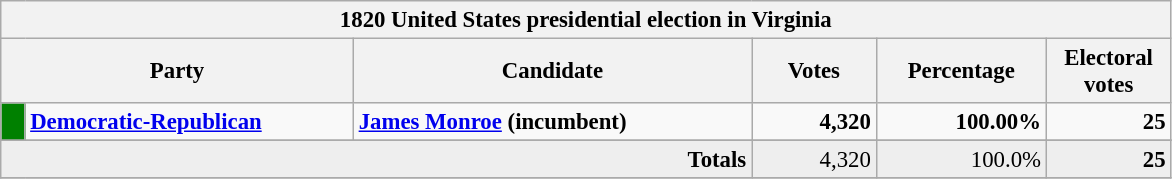<table class="wikitable" style="font-size: 95%;">
<tr>
<th colspan="6">1820 United States presidential election in Virginia</th>
</tr>
<tr>
<th colspan="2" style="width: 15em">Party</th>
<th style="width: 17em">Candidate</th>
<th style="width: 5em">Votes</th>
<th style="width: 7em">Percentage</th>
<th style="width: 5em">Electoral votes</th>
</tr>
<tr>
<th style="background-color:#008000; width: 3px"></th>
<td style="width: 130px"><strong><a href='#'>Democratic-Republican</a></strong></td>
<td><strong><a href='#'>James Monroe</a> (incumbent)</strong></td>
<td align="right"><strong>4,320</strong></td>
<td align="right"><strong>100.00%</strong></td>
<td align="right"><strong>25</strong></td>
</tr>
<tr>
</tr>
<tr bgcolor="#EEEEEE">
<td colspan="3" align="right"><strong>Totals</strong></td>
<td align="right">4,320</td>
<td align="right">100.0%</td>
<td align="right"><strong>25</strong></td>
</tr>
<tr>
</tr>
</table>
